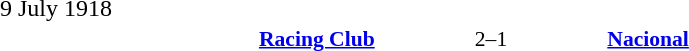<table width=100% cellspacing=1>
<tr>
<th width=20%></th>
<th width=12%></th>
<th width=20%></th>
<th></th>
</tr>
<tr>
<td>9 July 1918</td>
</tr>
<tr style=font-size:90%>
<td align=right><strong> <a href='#'>Racing Club</a></strong></td>
<td align=center>2–1</td>
<td><strong> <a href='#'>Nacional</a></strong></td>
<td></td>
</tr>
<tr>
</tr>
</table>
